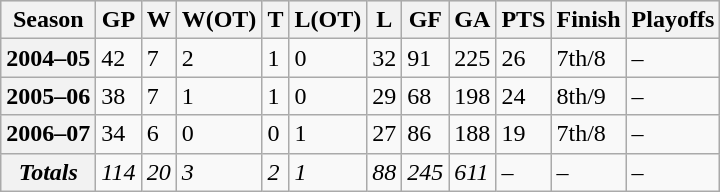<table class="wikitable">
<tr style="font-weight:bold; background-color:#dddddd;" |>
<th>Season</th>
<th>GP</th>
<th>W</th>
<th>W(OT)</th>
<th>T</th>
<th>L(OT)</th>
<th>L</th>
<th>GF</th>
<th>GA</th>
<th>PTS</th>
<th>Finish</th>
<th>Playoffs</th>
</tr>
<tr>
<th>2004–05</th>
<td>42</td>
<td>7</td>
<td>2</td>
<td>1</td>
<td>0</td>
<td>32</td>
<td>91</td>
<td>225</td>
<td>26</td>
<td>7th/8</td>
<td>–</td>
</tr>
<tr>
<th>2005–06</th>
<td>38</td>
<td>7</td>
<td>1</td>
<td>1</td>
<td>0</td>
<td>29</td>
<td>68</td>
<td>198</td>
<td>24</td>
<td>8th/9</td>
<td>–</td>
</tr>
<tr>
<th>2006–07</th>
<td>34</td>
<td>6</td>
<td>0</td>
<td>0</td>
<td>1</td>
<td>27</td>
<td>86</td>
<td>188</td>
<td>19</td>
<td>7th/8</td>
<td>–</td>
</tr>
<tr>
<th><em>Totals</em></th>
<td><em>114</em></td>
<td><em>20</em></td>
<td><em>3</em></td>
<td><em>2</em></td>
<td><em>1</em></td>
<td><em>88</em></td>
<td><em>245</em></td>
<td><em>611</em></td>
<td>–</td>
<td>–</td>
<td>–</td>
</tr>
</table>
